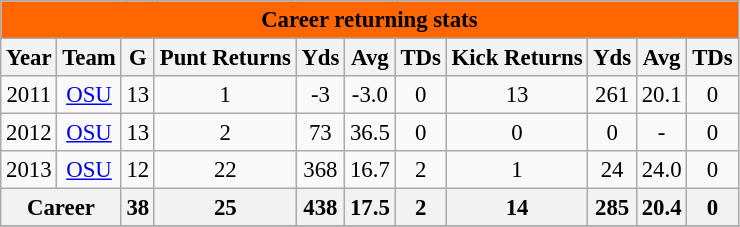<table class="wikitable" style="font-size:95%">
<tr>
<td colspan="11" style="text-align:center;background-color:#FF6600;"><strong>Career returning stats</strong></td>
</tr>
<tr>
<th>Year</th>
<th>Team</th>
<th>G</th>
<th>Punt Returns</th>
<th>Yds</th>
<th>Avg</th>
<th>TDs</th>
<th>Kick Returns</th>
<th>Yds</th>
<th>Avg</th>
<th>TDs</th>
</tr>
<tr align="center">
<td>2011</td>
<td><a href='#'>OSU</a></td>
<td>13</td>
<td>1</td>
<td>-3</td>
<td>-3.0</td>
<td>0</td>
<td>13</td>
<td>261</td>
<td>20.1</td>
<td>0</td>
</tr>
<tr align="center">
<td>2012</td>
<td><a href='#'>OSU</a></td>
<td>13</td>
<td>2</td>
<td>73</td>
<td>36.5</td>
<td>0</td>
<td>0</td>
<td>0</td>
<td>-</td>
<td>0</td>
</tr>
<tr align="center">
<td>2013</td>
<td><a href='#'>OSU</a></td>
<td>12</td>
<td>22</td>
<td>368</td>
<td>16.7</td>
<td>2</td>
<td>1</td>
<td>24</td>
<td>24.0</td>
<td>0</td>
</tr>
<tr align="center">
<th colspan="2">Career</th>
<th>38</th>
<th>25</th>
<th>438</th>
<th>17.5</th>
<th>2</th>
<th>14</th>
<th>285</th>
<th>20.4</th>
<th>0</th>
</tr>
<tr align="center">
</tr>
</table>
